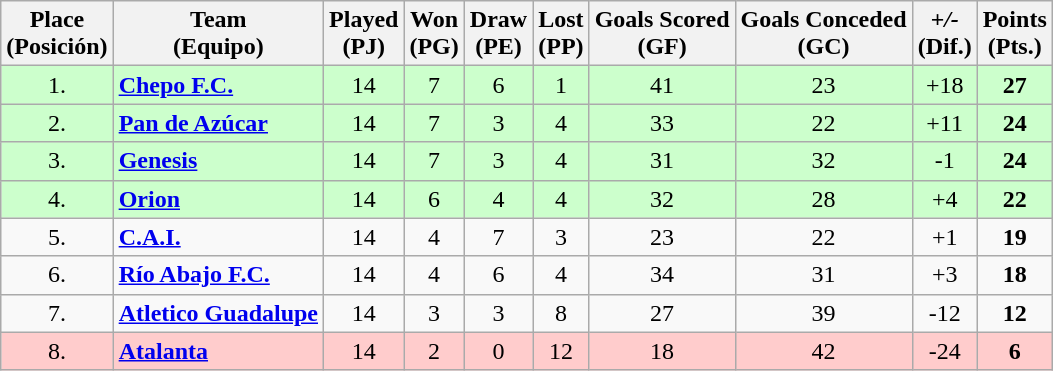<table class="wikitable" style="text-align: center;">
<tr>
<th>Place<br>(Posición)</th>
<th>Team<br> (Equipo)</th>
<th>Played<br> (PJ)</th>
<th>Won<br> (PG)</th>
<th>Draw<br> (PE)</th>
<th>Lost<br> (PP)</th>
<th>Goals Scored<br>(GF)</th>
<th>Goals Conceded<br>(GC)</th>
<th><em>+/-</em><br>(Dif.)</th>
<th><strong>Points</strong><br>(Pts.)</th>
</tr>
<tr bgcolor=#ccffcc>
<td>1.</td>
<td align="left"><strong><a href='#'>Chepo F.C.</a></strong></td>
<td>14</td>
<td>7</td>
<td>6</td>
<td>1</td>
<td>41</td>
<td>23</td>
<td>+18</td>
<td><strong>27</strong></td>
</tr>
<tr bgcolor=#ccffcc>
<td>2.</td>
<td align="left"><strong><a href='#'>Pan de Azúcar</a></strong></td>
<td>14</td>
<td>7</td>
<td>3</td>
<td>4</td>
<td>33</td>
<td>22</td>
<td>+11</td>
<td><strong>24</strong></td>
</tr>
<tr bgcolor=#ccffcc>
<td>3.</td>
<td align="left"><strong><a href='#'>Genesis</a></strong></td>
<td>14</td>
<td>7</td>
<td>3</td>
<td>4</td>
<td>31</td>
<td>32</td>
<td>-1</td>
<td><strong>24</strong></td>
</tr>
<tr bgcolor=#ccffcc>
<td>4.</td>
<td align="left"><strong><a href='#'>Orion</a></strong></td>
<td>14</td>
<td>6</td>
<td>4</td>
<td>4</td>
<td>32</td>
<td>28</td>
<td>+4</td>
<td><strong>22</strong></td>
</tr>
<tr>
<td>5.</td>
<td align="left"><strong><a href='#'>C.A.I.</a></strong></td>
<td>14</td>
<td>4</td>
<td>7</td>
<td>3</td>
<td>23</td>
<td>22</td>
<td>+1</td>
<td><strong>19</strong></td>
</tr>
<tr>
<td>6.</td>
<td align="left"><strong><a href='#'>Río Abajo F.C.</a></strong></td>
<td>14</td>
<td>4</td>
<td>6</td>
<td>4</td>
<td>34</td>
<td>31</td>
<td>+3</td>
<td><strong>18</strong></td>
</tr>
<tr>
<td>7.</td>
<td align="left"><strong><a href='#'>Atletico Guadalupe</a></strong></td>
<td>14</td>
<td>3</td>
<td>3</td>
<td>8</td>
<td>27</td>
<td>39</td>
<td>-12</td>
<td><strong>12</strong></td>
</tr>
<tr bgcolor=#FFCCCC>
<td>8.</td>
<td align="left"><strong><a href='#'>Atalanta</a></strong></td>
<td>14</td>
<td>2</td>
<td>0</td>
<td>12</td>
<td>18</td>
<td>42</td>
<td>-24</td>
<td><strong>6</strong></td>
</tr>
</table>
